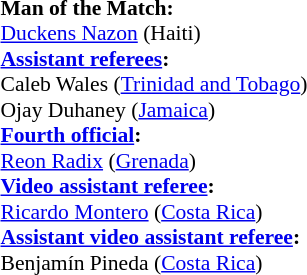<table style="width:100%; font-size:90%;">
<tr>
<td><br><strong>Man of the Match:</strong>
<br> <a href='#'>Duckens Nazon</a> (Haiti)<br><strong><a href='#'>Assistant referees</a>:</strong>
<br>Caleb Wales (<a href='#'>Trinidad and Tobago</a>)
<br>Ojay Duhaney (<a href='#'>Jamaica</a>)
<br><strong><a href='#'>Fourth official</a>:</strong>
<br><a href='#'>Reon Radix</a> (<a href='#'>Grenada</a>)
<br><strong><a href='#'>Video assistant referee</a>:</strong>
<br><a href='#'>Ricardo Montero</a> (<a href='#'>Costa Rica</a>)
<br><strong><a href='#'>Assistant video assistant referee</a>:</strong>
<br>Benjamín Pineda (<a href='#'>Costa Rica</a>)</td>
</tr>
</table>
